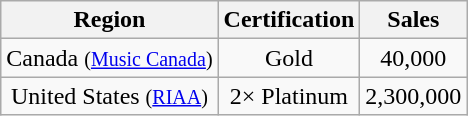<table class="wikitable">
<tr>
<th>Region</th>
<th>Certification</th>
<th>Sales</th>
</tr>
<tr>
<td align="center">Canada <small>(<a href='#'>Music Canada</a>)</small></td>
<td align="center">Gold</td>
<td align="center">40,000</td>
</tr>
<tr>
<td align="center">United States <small>(<a href='#'>RIAA</a>)</small></td>
<td align="center">2× Platinum</td>
<td align="center">2,300,000</td>
</tr>
</table>
